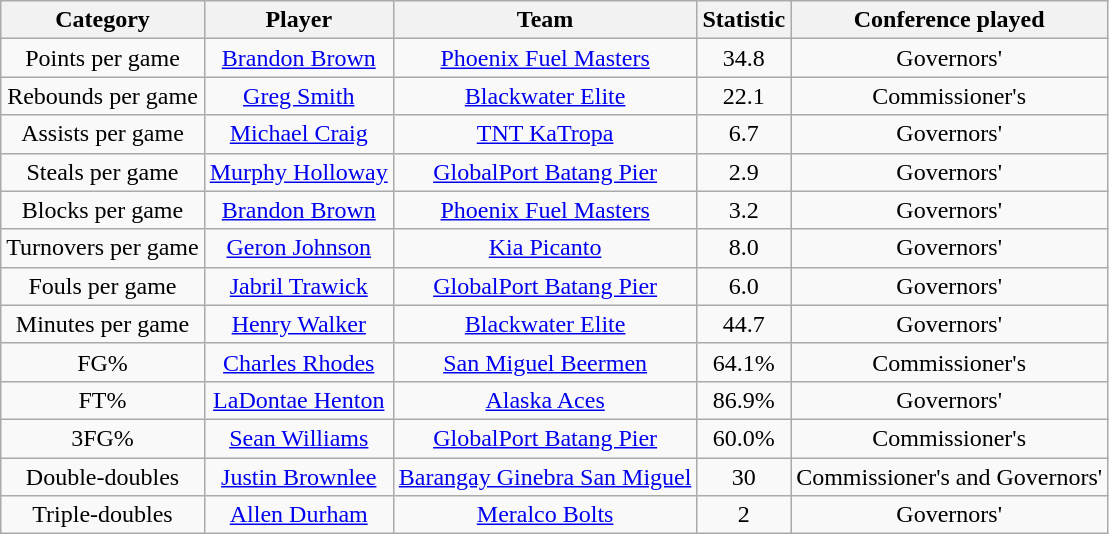<table class="wikitable" style="text-align:center">
<tr>
<th>Category</th>
<th>Player</th>
<th>Team</th>
<th>Statistic</th>
<th>Conference played</th>
</tr>
<tr>
<td>Points per game</td>
<td><a href='#'>Brandon Brown</a></td>
<td><a href='#'>Phoenix Fuel Masters</a></td>
<td>34.8</td>
<td>Governors'</td>
</tr>
<tr>
<td>Rebounds per game</td>
<td><a href='#'>Greg Smith</a></td>
<td><a href='#'>Blackwater Elite</a></td>
<td>22.1</td>
<td>Commissioner's</td>
</tr>
<tr>
<td>Assists per game</td>
<td><a href='#'>Michael Craig</a></td>
<td><a href='#'>TNT KaTropa</a></td>
<td>6.7</td>
<td>Governors'</td>
</tr>
<tr>
<td>Steals per game</td>
<td><a href='#'>Murphy Holloway</a></td>
<td><a href='#'>GlobalPort Batang Pier</a></td>
<td>2.9</td>
<td>Governors'</td>
</tr>
<tr>
<td>Blocks per game</td>
<td><a href='#'>Brandon Brown</a></td>
<td><a href='#'>Phoenix Fuel Masters</a></td>
<td>3.2</td>
<td>Governors'</td>
</tr>
<tr>
<td>Turnovers per game</td>
<td><a href='#'>Geron Johnson</a></td>
<td><a href='#'>Kia Picanto</a></td>
<td>8.0</td>
<td>Governors'</td>
</tr>
<tr>
<td>Fouls per game</td>
<td><a href='#'>Jabril Trawick</a></td>
<td><a href='#'>GlobalPort Batang Pier</a></td>
<td>6.0</td>
<td>Governors'</td>
</tr>
<tr>
<td>Minutes per game</td>
<td><a href='#'>Henry Walker</a></td>
<td><a href='#'>Blackwater Elite</a></td>
<td>44.7</td>
<td>Governors'</td>
</tr>
<tr>
<td>FG%</td>
<td><a href='#'>Charles Rhodes</a></td>
<td><a href='#'>San Miguel Beermen</a></td>
<td>64.1%</td>
<td>Commissioner's</td>
</tr>
<tr>
<td>FT%</td>
<td><a href='#'>LaDontae Henton</a></td>
<td><a href='#'>Alaska Aces</a></td>
<td>86.9%</td>
<td>Governors'</td>
</tr>
<tr>
<td>3FG%</td>
<td><a href='#'>Sean Williams</a></td>
<td><a href='#'>GlobalPort Batang Pier</a></td>
<td>60.0%</td>
<td>Commissioner's</td>
</tr>
<tr>
<td>Double-doubles</td>
<td><a href='#'>Justin Brownlee</a></td>
<td><a href='#'>Barangay Ginebra San Miguel</a></td>
<td>30</td>
<td>Commissioner's and Governors'</td>
</tr>
<tr>
<td>Triple-doubles</td>
<td><a href='#'>Allen Durham</a></td>
<td><a href='#'>Meralco Bolts</a></td>
<td>2</td>
<td>Governors'</td>
</tr>
</table>
